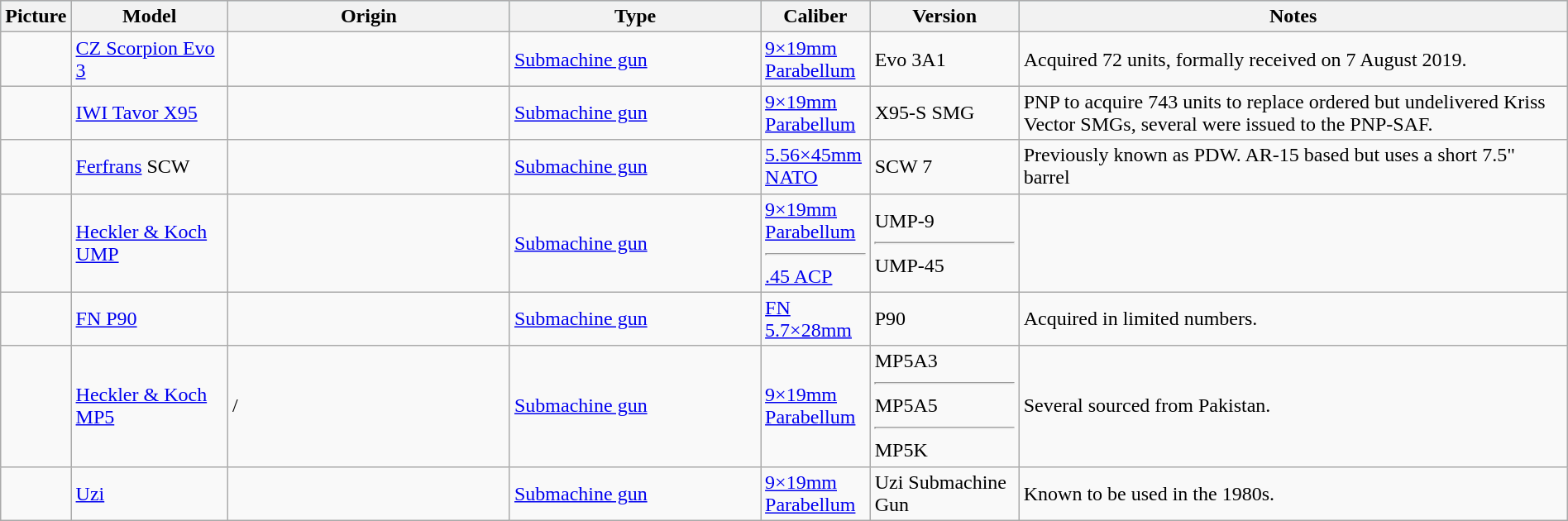<table class="wikitable" style="width:100%;">
<tr bgcolor=#B0E0E6>
<th style="width:3%;">Picture</th>
<th style="width:10%;">Model</th>
<th style="width:18%;">Origin</th>
<th style="width:16%;">Type</th>
<th style="width:7%;">Caliber</th>
<th style="width:%;">Version</th>
<th style="width:35%;">Notes</th>
</tr>
<tr>
<td></td>
<td><a href='#'>CZ Scorpion Evo 3</a></td>
<td></td>
<td><a href='#'>Submachine gun</a></td>
<td><a href='#'>9×19mm Parabellum</a></td>
<td>Evo 3A1</td>
<td>Acquired 72 units, formally received on 7 August 2019.</td>
</tr>
<tr>
<td></td>
<td><a href='#'>IWI Tavor X95</a></td>
<td></td>
<td><a href='#'>Submachine gun</a></td>
<td><a href='#'>9×19mm Parabellum</a></td>
<td>X95-S SMG</td>
<td>PNP to acquire 743 units to replace ordered but undelivered Kriss Vector SMGs, several were issued to the PNP-SAF.</td>
</tr>
<tr>
<td></td>
<td><a href='#'>Ferfrans</a> SCW</td>
<td></td>
<td><a href='#'>Submachine gun</a></td>
<td><a href='#'>5.56×45mm NATO</a></td>
<td>SCW 7</td>
<td>Previously known as PDW. AR-15 based but uses a short 7.5" barrel</td>
</tr>
<tr>
<td></td>
<td><a href='#'>Heckler & Koch UMP</a></td>
<td></td>
<td><a href='#'>Submachine gun</a></td>
<td><a href='#'>9×19mm Parabellum</a><hr><a href='#'>.45 ACP</a></td>
<td>UMP-9 <hr>UMP-45</td>
<td></td>
</tr>
<tr>
<td></td>
<td><a href='#'>FN P90</a></td>
<td></td>
<td><a href='#'>Submachine gun</a></td>
<td><a href='#'>FN 5.7×28mm</a></td>
<td>P90</td>
<td>Acquired in limited numbers.</td>
</tr>
<tr>
<td></td>
<td><a href='#'>Heckler & Koch MP5</a></td>
<td> /<br></td>
<td><a href='#'>Submachine gun</a></td>
<td><a href='#'>9×19mm Parabellum</a></td>
<td>MP5A3<hr>MP5A5<hr>MP5K</td>
<td>Several sourced from Pakistan.</td>
</tr>
<tr>
<td></td>
<td><a href='#'>Uzi</a></td>
<td></td>
<td><a href='#'>Submachine gun</a></td>
<td><a href='#'>9×19mm Parabellum</a></td>
<td>Uzi Submachine Gun</td>
<td>Known to be used in the 1980s.</td>
</tr>
</table>
